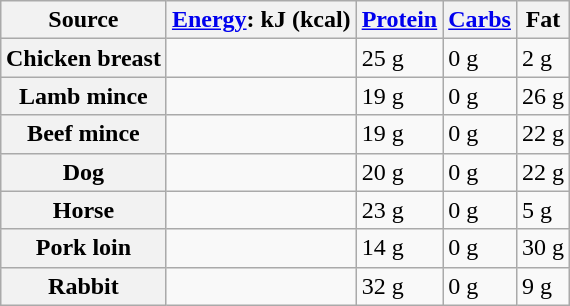<table class="wikitable" style="margin: 1em auto;">
<tr>
<th>Source</th>
<th><a href='#'>Energy</a>: kJ (kcal)</th>
<th><a href='#'>Protein</a></th>
<th><a href='#'>Carbs</a></th>
<th>Fat</th>
</tr>
<tr>
<th>Chicken breast</th>
<td></td>
<td>25 g</td>
<td>0 g</td>
<td>2 g</td>
</tr>
<tr>
<th>Lamb mince</th>
<td></td>
<td>19 g</td>
<td>0 g</td>
<td>26 g</td>
</tr>
<tr>
<th>Beef mince</th>
<td></td>
<td>19 g</td>
<td>0 g</td>
<td>22 g</td>
</tr>
<tr>
<th>Dog</th>
<td></td>
<td>20 g</td>
<td>0 g</td>
<td>22 g</td>
</tr>
<tr>
<th>Horse</th>
<td></td>
<td>23 g</td>
<td>0 g</td>
<td>5 g</td>
</tr>
<tr>
<th>Pork loin</th>
<td></td>
<td>14 g</td>
<td>0 g</td>
<td>30 g</td>
</tr>
<tr>
<th>Rabbit</th>
<td></td>
<td>32 g</td>
<td>0 g</td>
<td>9 g</td>
</tr>
</table>
